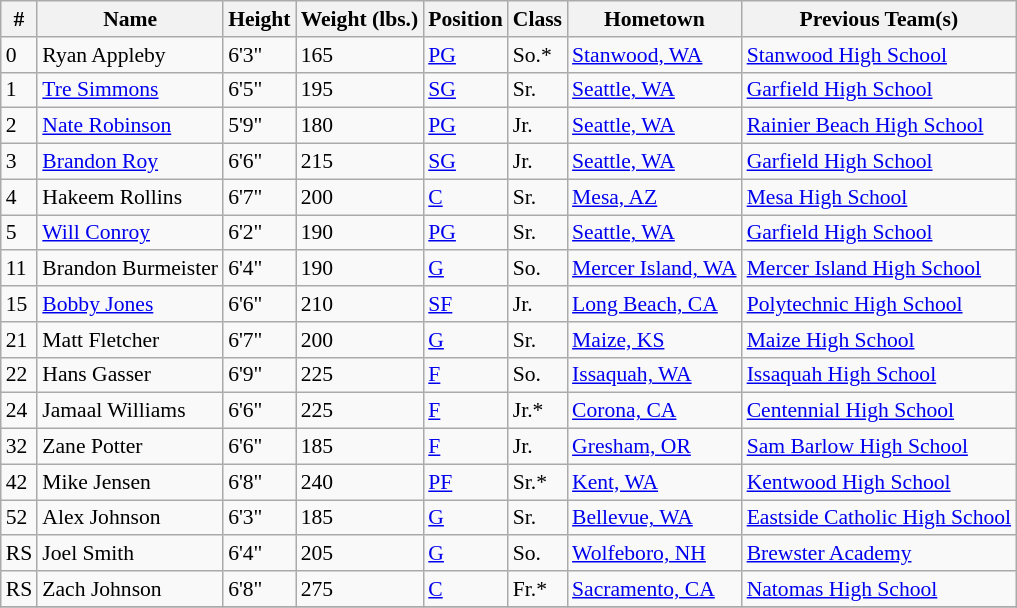<table class="wikitable" style="font-size: 90%">
<tr>
<th>#</th>
<th>Name</th>
<th>Height</th>
<th>Weight (lbs.)</th>
<th>Position</th>
<th>Class</th>
<th>Hometown</th>
<th>Previous Team(s)</th>
</tr>
<tr>
<td>0</td>
<td>Ryan Appleby</td>
<td>6'3"</td>
<td>165</td>
<td><a href='#'>PG</a></td>
<td>So.*</td>
<td><a href='#'>Stanwood, WA</a></td>
<td><a href='#'>Stanwood High School</a></td>
</tr>
<tr>
<td>1</td>
<td><a href='#'>Tre Simmons</a></td>
<td>6'5"</td>
<td>195</td>
<td><a href='#'>SG</a></td>
<td>Sr.</td>
<td><a href='#'>Seattle, WA</a></td>
<td><a href='#'>Garfield High School</a></td>
</tr>
<tr>
<td>2</td>
<td><a href='#'>Nate Robinson</a></td>
<td>5'9"</td>
<td>180</td>
<td><a href='#'>PG</a></td>
<td>Jr.</td>
<td><a href='#'>Seattle, WA</a></td>
<td><a href='#'>Rainier Beach High School</a></td>
</tr>
<tr>
<td>3</td>
<td><a href='#'>Brandon Roy</a></td>
<td>6'6"</td>
<td>215</td>
<td><a href='#'>SG</a></td>
<td>Jr.</td>
<td><a href='#'>Seattle, WA</a></td>
<td><a href='#'>Garfield High School</a></td>
</tr>
<tr>
<td>4</td>
<td>Hakeem Rollins</td>
<td>6'7"</td>
<td>200</td>
<td><a href='#'>C</a></td>
<td>Sr.</td>
<td><a href='#'>Mesa, AZ</a></td>
<td><a href='#'>Mesa High School</a></td>
</tr>
<tr>
<td>5</td>
<td><a href='#'>Will Conroy</a></td>
<td>6'2"</td>
<td>190</td>
<td><a href='#'>PG</a></td>
<td>Sr.</td>
<td><a href='#'>Seattle, WA</a></td>
<td><a href='#'>Garfield High School</a></td>
</tr>
<tr>
<td>11</td>
<td>Brandon Burmeister</td>
<td>6'4"</td>
<td>190</td>
<td><a href='#'>G</a></td>
<td>So.</td>
<td><a href='#'>Mercer Island, WA</a></td>
<td><a href='#'>Mercer Island High School</a></td>
</tr>
<tr>
<td>15</td>
<td><a href='#'>Bobby Jones</a></td>
<td>6'6"</td>
<td>210</td>
<td><a href='#'>SF</a></td>
<td>Jr.</td>
<td><a href='#'>Long Beach, CA</a></td>
<td><a href='#'>Polytechnic High School</a></td>
</tr>
<tr>
<td>21</td>
<td>Matt Fletcher</td>
<td>6'7"</td>
<td>200</td>
<td><a href='#'>G</a></td>
<td>Sr.</td>
<td><a href='#'>Maize, KS</a></td>
<td><a href='#'>Maize High School</a></td>
</tr>
<tr>
<td>22</td>
<td>Hans Gasser</td>
<td>6'9"</td>
<td>225</td>
<td><a href='#'>F</a></td>
<td>So.</td>
<td><a href='#'>Issaquah, WA</a></td>
<td><a href='#'>Issaquah High School</a></td>
</tr>
<tr>
<td>24</td>
<td>Jamaal Williams</td>
<td>6'6"</td>
<td>225</td>
<td><a href='#'>F</a></td>
<td>Jr.*</td>
<td><a href='#'>Corona, CA</a></td>
<td><a href='#'>Centennial High School</a></td>
</tr>
<tr>
<td>32</td>
<td>Zane Potter</td>
<td>6'6"</td>
<td>185</td>
<td><a href='#'>F</a></td>
<td>Jr.</td>
<td><a href='#'>Gresham, OR</a></td>
<td><a href='#'>Sam Barlow High School</a></td>
</tr>
<tr>
<td>42</td>
<td>Mike Jensen</td>
<td>6'8"</td>
<td>240</td>
<td><a href='#'>PF</a></td>
<td>Sr.*</td>
<td><a href='#'>Kent, WA</a></td>
<td><a href='#'>Kentwood High School</a></td>
</tr>
<tr>
<td>52</td>
<td>Alex Johnson</td>
<td>6'3"</td>
<td>185</td>
<td><a href='#'>G</a></td>
<td>Sr.</td>
<td><a href='#'>Bellevue, WA</a></td>
<td><a href='#'>Eastside Catholic High School</a></td>
</tr>
<tr>
<td>RS</td>
<td>Joel Smith</td>
<td>6'4"</td>
<td>205</td>
<td><a href='#'>G</a></td>
<td>So.</td>
<td><a href='#'>Wolfeboro, NH</a></td>
<td><a href='#'>Brewster Academy</a></td>
</tr>
<tr>
<td>RS</td>
<td>Zach Johnson</td>
<td>6'8"</td>
<td>275</td>
<td><a href='#'>C</a></td>
<td>Fr.*</td>
<td><a href='#'>Sacramento, CA</a></td>
<td><a href='#'>Natomas High School</a></td>
</tr>
<tr>
</tr>
</table>
